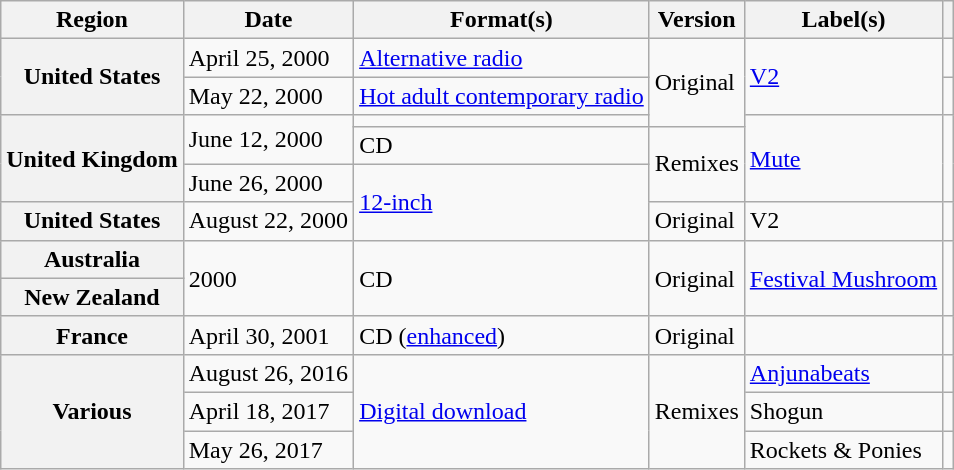<table class="wikitable plainrowheaders">
<tr>
<th scope="col">Region</th>
<th scope="col">Date</th>
<th scope="col">Format(s)</th>
<th scope="col">Version</th>
<th scope="col">Label(s)</th>
<th scope="col"></th>
</tr>
<tr>
<th scope="row" rowspan="2">United States</th>
<td>April 25, 2000</td>
<td><a href='#'>Alternative radio</a></td>
<td rowspan="3">Original</td>
<td rowspan="2"><a href='#'>V2</a></td>
<td style="text-align:center;"></td>
</tr>
<tr>
<td>May 22, 2000</td>
<td><a href='#'>Hot adult contemporary radio</a></td>
<td style="text-align:center;"></td>
</tr>
<tr>
<th scope="row" rowspan="3">United Kingdom</th>
<td rowspan="2">June 12, 2000</td>
<td></td>
<td rowspan="3"><a href='#'>Mute</a></td>
<td style="text-align:center;" rowspan="3"></td>
</tr>
<tr>
<td>CD</td>
<td rowspan="2">Remixes</td>
</tr>
<tr>
<td>June 26, 2000</td>
<td rowspan="2"><a href='#'>12-inch</a></td>
</tr>
<tr>
<th scope="row">United States</th>
<td>August 22, 2000</td>
<td>Original</td>
<td>V2</td>
<td style="text-align:center;"></td>
</tr>
<tr>
<th scope="row">Australia</th>
<td rowspan="2">2000</td>
<td rowspan="2">CD</td>
<td rowspan="2">Original<br></td>
<td rowspan="2"><a href='#'>Festival Mushroom</a></td>
<td style="text-align:center;" rowspan="2"></td>
</tr>
<tr>
<th scope="row">New Zealand</th>
</tr>
<tr>
<th scope="row">France</th>
<td>April 30, 2001</td>
<td>CD (<a href='#'>enhanced</a>)</td>
<td>Original</td>
<td></td>
<td style="text-align:center;"></td>
</tr>
<tr>
<th scope="row" rowspan="3">Various</th>
<td>August 26, 2016</td>
<td rowspan="3"><a href='#'>Digital download</a></td>
<td rowspan="3">Remixes</td>
<td><a href='#'>Anjunabeats</a></td>
<td style="text-align:center;"></td>
</tr>
<tr>
<td>April 18, 2017</td>
<td>Shogun</td>
<td style="text-align:center;"></td>
</tr>
<tr>
<td>May 26, 2017</td>
<td>Rockets & Ponies</td>
<td style="text-align:center;"></td>
</tr>
</table>
